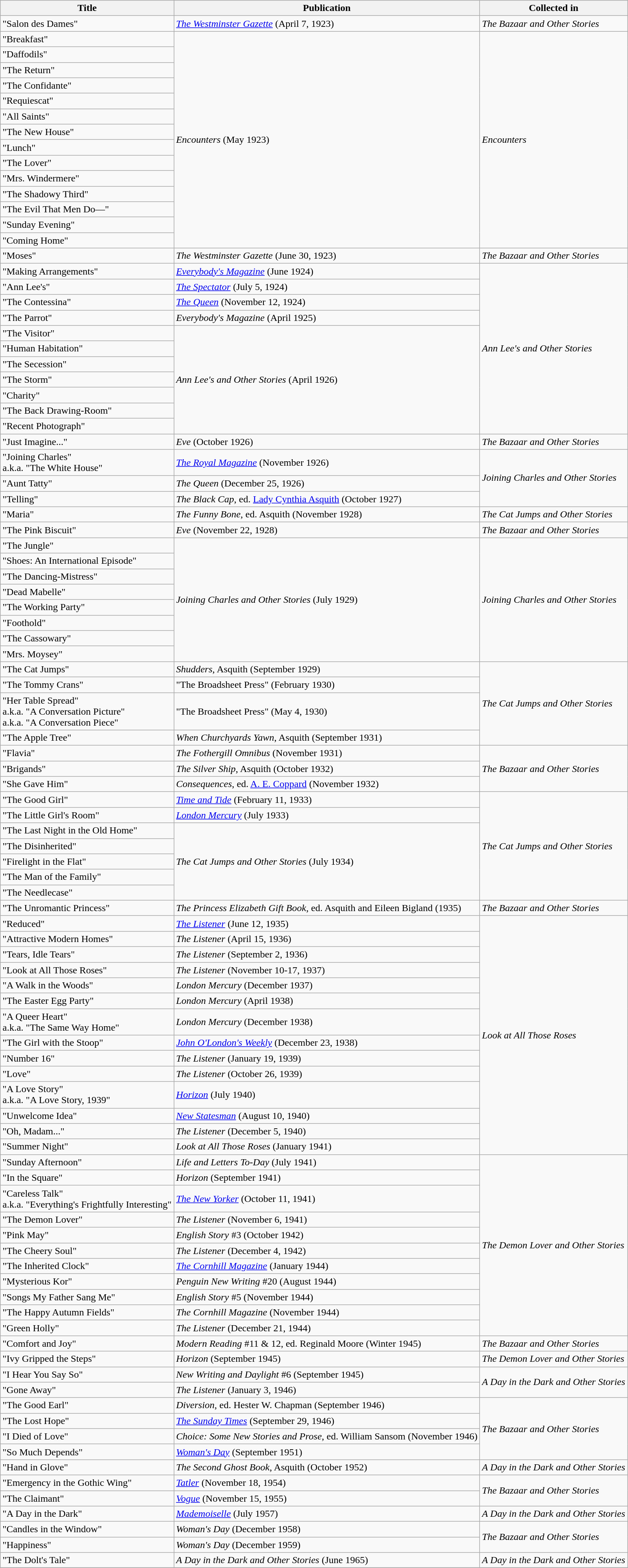<table class="wikitable">
<tr>
<th>Title</th>
<th>Publication</th>
<th>Collected in</th>
</tr>
<tr>
<td>"Salon des Dames"</td>
<td><em><a href='#'>The Westminster Gazette</a></em> (April 7, 1923)</td>
<td><em>The Bazaar and Other Stories</em></td>
</tr>
<tr>
<td>"Breakfast"</td>
<td rowspan=14><em>Encounters</em> (May 1923)</td>
<td rowspan=14><em>Encounters</em></td>
</tr>
<tr>
<td>"Daffodils"</td>
</tr>
<tr>
<td>"The Return"</td>
</tr>
<tr>
<td>"The Confidante"</td>
</tr>
<tr>
<td>"Requiescat"</td>
</tr>
<tr>
<td>"All Saints"</td>
</tr>
<tr>
<td>"The New House"</td>
</tr>
<tr>
<td>"Lunch"</td>
</tr>
<tr>
<td>"The Lover"</td>
</tr>
<tr>
<td>"Mrs. Windermere"</td>
</tr>
<tr>
<td>"The Shadowy Third"</td>
</tr>
<tr>
<td>"The Evil That Men Do—"</td>
</tr>
<tr>
<td>"Sunday Evening"</td>
</tr>
<tr>
<td>"Coming Home"</td>
</tr>
<tr>
<td>"Moses"</td>
<td><em>The Westminster Gazette</em> (June 30, 1923)</td>
<td><em>The Bazaar and Other Stories</em></td>
</tr>
<tr>
<td>"Making Arrangements"</td>
<td><em><a href='#'>Everybody's Magazine</a></em> (June 1924)</td>
<td rowspan=11><em>Ann Lee's and Other Stories</em></td>
</tr>
<tr>
<td>"Ann Lee's"</td>
<td><em><a href='#'>The Spectator</a></em> (July 5, 1924)</td>
</tr>
<tr>
<td>"The Contessina"</td>
<td><em><a href='#'>The Queen</a></em> (November 12, 1924)</td>
</tr>
<tr>
<td>"The Parrot"</td>
<td><em>Everybody's Magazine</em> (April 1925)</td>
</tr>
<tr>
<td>"The Visitor"</td>
<td rowspan=7><em>Ann Lee's and Other Stories</em> (April 1926)</td>
</tr>
<tr>
<td>"Human Habitation"</td>
</tr>
<tr>
<td>"The Secession"</td>
</tr>
<tr>
<td>"The Storm"</td>
</tr>
<tr>
<td>"Charity"</td>
</tr>
<tr>
<td>"The Back Drawing-Room"</td>
</tr>
<tr>
<td>"Recent Photograph"</td>
</tr>
<tr>
<td>"Just Imagine..."</td>
<td><em>Eve</em> (October 1926)</td>
<td><em>The Bazaar and Other Stories</em></td>
</tr>
<tr>
<td>"Joining Charles"<br>a.k.a. "The White House"</td>
<td><em><a href='#'>The Royal Magazine</a></em> (November 1926)</td>
<td rowspan=3><em>Joining Charles and Other Stories</em></td>
</tr>
<tr>
<td>"Aunt Tatty"</td>
<td><em>The Queen</em> (December 25, 1926)</td>
</tr>
<tr>
<td>"Telling"</td>
<td><em>The Black Cap</em>, ed. <a href='#'>Lady Cynthia Asquith</a> (October 1927)</td>
</tr>
<tr>
<td>"Maria"</td>
<td><em>The Funny Bone</em>, ed. Asquith (November 1928)</td>
<td><em>The Cat Jumps and Other Stories</em></td>
</tr>
<tr>
<td>"The Pink Biscuit"</td>
<td><em>Eve</em> (November 22, 1928)</td>
<td><em>The Bazaar and Other Stories</em></td>
</tr>
<tr>
<td>"The Jungle"</td>
<td rowspan=8><em>Joining Charles and Other Stories</em> (July 1929)</td>
<td rowspan=8><em>Joining Charles and Other Stories</em></td>
</tr>
<tr>
<td>"Shoes: An International Episode"</td>
</tr>
<tr>
<td>"The Dancing-Mistress"</td>
</tr>
<tr>
<td>"Dead Mabelle"</td>
</tr>
<tr>
<td>"The Working Party"</td>
</tr>
<tr>
<td>"Foothold"</td>
</tr>
<tr>
<td>"The Cassowary"</td>
</tr>
<tr>
<td>"Mrs. Moysey"</td>
</tr>
<tr>
<td>"The Cat Jumps"</td>
<td><em>Shudders</em>, Asquith (September 1929)</td>
<td rowspan=4><em>The Cat Jumps and Other Stories</em></td>
</tr>
<tr>
<td>"The Tommy Crans"</td>
<td>"The Broadsheet Press" (February 1930)</td>
</tr>
<tr>
<td>"Her Table Spread"<br>a.k.a. "A Conversation Picture"<br>a.k.a. "A Conversation Piece"</td>
<td>"The Broadsheet Press" (May 4, 1930)</td>
</tr>
<tr>
<td>"The Apple Tree"</td>
<td><em>When Churchyards Yawn</em>, Asquith (September 1931)</td>
</tr>
<tr>
<td>"Flavia"</td>
<td><em>The Fothergill Omnibus</em> (November 1931)</td>
<td rowspan=3><em>The Bazaar and Other Stories</em></td>
</tr>
<tr>
<td>"Brigands"</td>
<td><em>The Silver Ship</em>, Asquith (October 1932)</td>
</tr>
<tr>
<td>"She Gave Him"</td>
<td><em>Consequences</em>, ed. <a href='#'>A. E. Coppard</a> (November 1932)</td>
</tr>
<tr>
<td>"The Good Girl"</td>
<td><em><a href='#'>Time and Tide</a></em> (February 11, 1933)</td>
<td rowspan=7><em>The Cat Jumps and Other Stories</em></td>
</tr>
<tr>
<td>"The Little Girl's Room"</td>
<td><em><a href='#'>London Mercury</a></em> (July 1933)</td>
</tr>
<tr>
<td>"The Last Night in the Old Home"</td>
<td rowspan=5><em>The Cat Jumps and Other Stories</em> (July 1934)</td>
</tr>
<tr>
<td>"The Disinherited"</td>
</tr>
<tr>
<td>"Firelight in the Flat"</td>
</tr>
<tr>
<td>"The Man of the Family"</td>
</tr>
<tr>
<td>"The Needlecase"</td>
</tr>
<tr>
<td>"The Unromantic Princess"</td>
<td><em>The Princess Elizabeth Gift Book</em>, ed. Asquith and Eileen Bigland (1935)</td>
<td><em>The Bazaar and Other Stories</em></td>
</tr>
<tr>
<td>"Reduced"</td>
<td><em><a href='#'>The Listener</a></em> (June 12, 1935)</td>
<td rowspan=14><em>Look at All Those Roses</em></td>
</tr>
<tr>
<td>"Attractive Modern Homes"</td>
<td><em>The Listener</em> (April 15, 1936)</td>
</tr>
<tr>
<td>"Tears, Idle Tears"</td>
<td><em>The Listener</em> (September 2, 1936)</td>
</tr>
<tr>
<td>"Look at All Those Roses"</td>
<td><em>The Listener</em> (November 10-17, 1937)</td>
</tr>
<tr>
<td>"A Walk in the Woods"</td>
<td><em>London Mercury</em> (December 1937)</td>
</tr>
<tr>
<td>"The Easter Egg Party"</td>
<td><em>London Mercury</em> (April 1938)</td>
</tr>
<tr>
<td>"A Queer Heart"<br>a.k.a. "The Same Way Home"</td>
<td><em>London Mercury</em> (December 1938)</td>
</tr>
<tr>
<td>"The Girl with the Stoop"</td>
<td><em><a href='#'>John O'London's Weekly</a></em> (December 23, 1938)</td>
</tr>
<tr>
<td>"Number 16"</td>
<td><em>The Listener</em> (January 19, 1939)</td>
</tr>
<tr>
<td>"Love"</td>
<td><em>The Listener</em> (October 26, 1939)</td>
</tr>
<tr>
<td>"A Love Story"<br>a.k.a. "A Love Story, 1939"</td>
<td><em><a href='#'>Horizon</a></em> (July 1940)</td>
</tr>
<tr>
<td>"Unwelcome Idea"</td>
<td><em><a href='#'>New Statesman</a></em> (August 10, 1940)</td>
</tr>
<tr>
<td>"Oh, Madam..."</td>
<td><em>The Listener</em> (December 5, 1940)</td>
</tr>
<tr>
<td>"Summer Night"</td>
<td><em>Look at All Those Roses</em> (January 1941)</td>
</tr>
<tr>
<td>"Sunday Afternoon"</td>
<td><em>Life and Letters To-Day</em> (July 1941)</td>
<td rowspan=11><em>The Demon Lover and Other Stories</em></td>
</tr>
<tr>
<td>"In the Square"</td>
<td><em>Horizon</em> (September 1941)</td>
</tr>
<tr>
<td>"Careless Talk"<br>a.k.a. "Everything's Frightfully Interesting"</td>
<td><em><a href='#'>The New Yorker</a></em> (October 11, 1941)</td>
</tr>
<tr>
<td>"The Demon Lover"</td>
<td><em>The Listener</em> (November 6, 1941)</td>
</tr>
<tr>
<td>"Pink May"</td>
<td><em>English Story</em> #3 (October 1942)</td>
</tr>
<tr>
<td>"The Cheery Soul"</td>
<td><em>The Listener</em> (December 4, 1942)</td>
</tr>
<tr>
<td>"The Inherited Clock"</td>
<td><em><a href='#'>The Cornhill Magazine</a></em> (January 1944)</td>
</tr>
<tr>
<td>"Mysterious Kor"</td>
<td><em>Penguin New Writing</em> #20 (August 1944)</td>
</tr>
<tr>
<td>"Songs My Father Sang Me"</td>
<td><em>English Story</em> #5 (November 1944)</td>
</tr>
<tr>
<td>"The Happy Autumn Fields"</td>
<td><em>The Cornhill Magazine</em> (November 1944)</td>
</tr>
<tr>
<td>"Green Holly"</td>
<td><em>The Listener</em> (December 21, 1944)</td>
</tr>
<tr>
<td>"Comfort and Joy"</td>
<td><em>Modern Reading</em> #11 & 12, ed. Reginald Moore (Winter 1945)</td>
<td><em>The Bazaar and Other Stories</em></td>
</tr>
<tr>
<td>"Ivy Gripped the Steps"</td>
<td><em>Horizon</em> (September 1945)</td>
<td><em>The Demon Lover and Other Stories</em></td>
</tr>
<tr>
<td>"I Hear You Say So"</td>
<td><em>New Writing and Daylight</em> #6 (September 1945)</td>
<td rowspan=2><em>A Day in the Dark and Other Stories</em></td>
</tr>
<tr>
<td>"Gone Away"</td>
<td><em>The Listener</em> (January 3, 1946)</td>
</tr>
<tr>
<td>"The Good Earl"</td>
<td><em>Diversion</em>, ed. Hester W. Chapman (September 1946)</td>
<td rowspan=4><em>The Bazaar and Other Stories</em></td>
</tr>
<tr>
<td>"The Lost Hope"</td>
<td><em><a href='#'>The Sunday Times</a></em> (September 29, 1946)</td>
</tr>
<tr>
<td>"I Died of Love"</td>
<td><em>Choice: Some New Stories and Prose</em>, ed. William Sansom (November 1946)</td>
</tr>
<tr>
<td>"So Much Depends"</td>
<td><em><a href='#'>Woman's Day</a></em> (September 1951)</td>
</tr>
<tr>
<td>"Hand in Glove"</td>
<td><em>The Second Ghost Book</em>, Asquith (October 1952)</td>
<td><em>A Day in the Dark and Other Stories</em></td>
</tr>
<tr>
<td>"Emergency in the Gothic Wing"</td>
<td><em><a href='#'>Tatler</a></em> (November 18, 1954)</td>
<td rowspan=2><em>The Bazaar and Other Stories</em></td>
</tr>
<tr>
<td>"The Claimant"</td>
<td><em><a href='#'>Vogue</a></em> (November 15, 1955)</td>
</tr>
<tr>
<td>"A Day in the Dark"</td>
<td><em><a href='#'>Mademoiselle</a></em> (July 1957)</td>
<td><em>A Day in the Dark and Other Stories</em></td>
</tr>
<tr>
<td>"Candles in the Window"</td>
<td><em>Woman's Day</em> (December 1958)</td>
<td rowspan=2><em>The Bazaar and Other Stories</em></td>
</tr>
<tr>
<td>"Happiness"</td>
<td><em>Woman's Day</em> (December 1959)</td>
</tr>
<tr>
<td>"The Dolt's Tale"</td>
<td><em>A Day in the Dark and Other Stories</em> (June 1965)</td>
<td><em>A Day in the Dark and Other Stories</em></td>
</tr>
<tr>
</tr>
</table>
